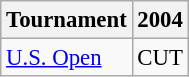<table class="wikitable" style="font-size:95%;">
<tr>
<th>Tournament</th>
<th>2004</th>
</tr>
<tr>
<td><a href='#'>U.S. Open</a></td>
<td align="center">CUT</td>
</tr>
</table>
